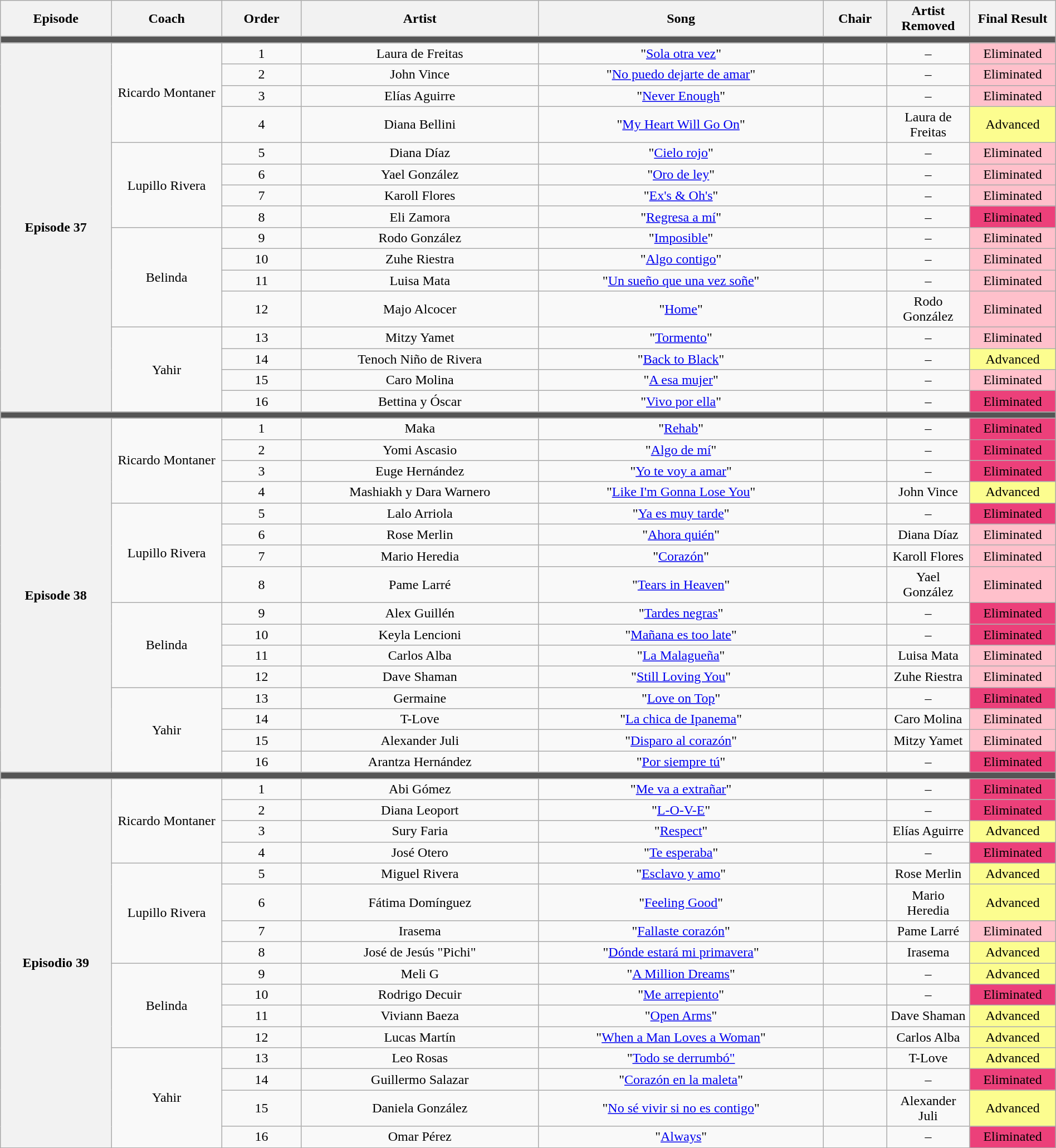<table class="wikitable" style="text-align: center; width:100%;">
<tr>
<th style="width:07%;">Episode</th>
<th style="width:07%;">Coach</th>
<th style="width:05%;">Order</th>
<th style="width:15%;">Artist</th>
<th style="width:18%;">Song</th>
<th style="width:04%;">Chair</th>
<th style="width:04%;">Artist Removed</th>
<th style="width:04%;">Final Result</th>
</tr>
<tr>
<td colspan="8" style="background:#555;"></td>
</tr>
<tr>
<th rowspan="16">Episode 37 <br><small></small></th>
<td rowspan="4">Ricardo Montaner</td>
<td>1</td>
<td>Laura de Freitas</td>
<td>"<a href='#'>Sola otra vez</a>"</td>
<td></td>
<td>–</td>
<td style="background:pink;">Eliminated</td>
</tr>
<tr>
<td>2</td>
<td>John Vince</td>
<td>"<a href='#'>No puedo dejarte de amar</a>"</td>
<td></td>
<td>–</td>
<td style="background:pink;">Eliminated</td>
</tr>
<tr>
<td>3</td>
<td>Elías Aguirre</td>
<td>"<a href='#'>Never Enough</a>"</td>
<td></td>
<td>–</td>
<td style="background:pink;">Eliminated</td>
</tr>
<tr>
<td>4</td>
<td>Diana Bellini</td>
<td>"<a href='#'>My Heart Will Go On</a>"</td>
<td></td>
<td>Laura de Freitas</td>
<td style="background:#FCFD8F;">Advanced</td>
</tr>
<tr>
<td rowspan="4">Lupillo Rivera</td>
<td>5</td>
<td>Diana Díaz</td>
<td>"<a href='#'>Cielo rojo</a>"</td>
<td></td>
<td>–</td>
<td style="background:pink;">Eliminated</td>
</tr>
<tr>
<td>6</td>
<td>Yael González</td>
<td>"<a href='#'>Oro de ley</a>"</td>
<td></td>
<td>–</td>
<td style="background:pink;">Eliminated</td>
</tr>
<tr>
<td>7</td>
<td>Karoll Flores</td>
<td>"<a href='#'>Ex's & Oh's</a>"</td>
<td></td>
<td>–</td>
<td style="background:pink;">Eliminated</td>
</tr>
<tr>
<td>8</td>
<td>Eli Zamora</td>
<td>"<a href='#'>Regresa a mí</a>"</td>
<td></td>
<td>–</td>
<td style="background:#EC407A;">Eliminated</td>
</tr>
<tr>
<td rowspan="4">Belinda</td>
<td>9</td>
<td>Rodo González</td>
<td>"<a href='#'>Imposible</a>"</td>
<td></td>
<td>–</td>
<td style="background:pink;">Eliminated</td>
</tr>
<tr>
<td>10</td>
<td>Zuhe Riestra</td>
<td>"<a href='#'>Algo contigo</a>"</td>
<td></td>
<td>–</td>
<td style="background:pink;">Eliminated</td>
</tr>
<tr>
<td>11</td>
<td>Luisa Mata</td>
<td>"<a href='#'>Un sueño que una vez soñe</a>"</td>
<td></td>
<td>–</td>
<td style="background:pink;">Eliminated</td>
</tr>
<tr>
<td>12</td>
<td>Majo Alcocer</td>
<td>"<a href='#'>Home</a>"</td>
<td></td>
<td>Rodo González</td>
<td style="background:pink;">Eliminated</td>
</tr>
<tr>
<td rowspan="4">Yahir</td>
<td>13</td>
<td>Mitzy Yamet</td>
<td>"<a href='#'>Tormento</a>"</td>
<td></td>
<td>–</td>
<td style="background:pink;">Eliminated</td>
</tr>
<tr>
<td>14</td>
<td>Tenoch Niño de Rivera</td>
<td>"<a href='#'>Back to Black</a>"</td>
<td></td>
<td>–</td>
<td style="background:#FCFD8F;">Advanced</td>
</tr>
<tr>
<td>15</td>
<td>Caro Molina</td>
<td>"<a href='#'>A esa mujer</a>"</td>
<td></td>
<td>–</td>
<td style="background:pink;">Eliminated</td>
</tr>
<tr>
<td>16</td>
<td>Bettina y Óscar</td>
<td>"<a href='#'>Vivo por ella</a>"</td>
<td></td>
<td>–</td>
<td style="background:#EC407A;">Eliminated</td>
</tr>
<tr>
</tr>
<tr>
<td colspan="8" style="background:#555;"></td>
</tr>
<tr>
<th rowspan="16">Episode 38 <br><small></small></th>
<td rowspan="4">Ricardo Montaner</td>
<td>1</td>
<td>Maka</td>
<td>"<a href='#'>Rehab</a>"</td>
<td></td>
<td>–</td>
<td style="background:#EC407A;">Eliminated</td>
</tr>
<tr>
<td>2</td>
<td>Yomi Ascasio</td>
<td>"<a href='#'>Algo de mí</a>"</td>
<td></td>
<td>–</td>
<td style="background:#EC407A;">Eliminated</td>
</tr>
<tr>
<td>3</td>
<td>Euge Hernández</td>
<td>"<a href='#'>Yo te voy a amar</a>"</td>
<td></td>
<td>–</td>
<td style="background:#EC407A;">Eliminated</td>
</tr>
<tr>
<td>4</td>
<td>Mashiakh y Dara Warnero</td>
<td>"<a href='#'>Like I'm Gonna Lose You</a>"</td>
<td></td>
<td>John Vince</td>
<td style="background:#FCFD8F;">Advanced</td>
</tr>
<tr>
<td rowspan="4">Lupillo Rivera</td>
<td>5</td>
<td>Lalo Arriola</td>
<td>"<a href='#'>Ya es muy tarde</a>"</td>
<td></td>
<td>–</td>
<td style="background:#EC407A;">Eliminated</td>
</tr>
<tr>
<td>6</td>
<td>Rose Merlin</td>
<td>"<a href='#'>Ahora quién</a>"</td>
<td></td>
<td>Diana Díaz</td>
<td style="background:pink;">Eliminated</td>
</tr>
<tr>
<td>7</td>
<td>Mario Heredia</td>
<td>"<a href='#'>Corazón</a>"</td>
<td></td>
<td>Karoll Flores</td>
<td style="background:pink;">Eliminated</td>
</tr>
<tr>
<td>8</td>
<td>Pame Larré</td>
<td>"<a href='#'>Tears in Heaven</a>"</td>
<td></td>
<td>Yael González</td>
<td style="background:pink;">Eliminated</td>
</tr>
<tr>
<td rowspan="4">Belinda</td>
<td>9</td>
<td>Alex Guillén</td>
<td>"<a href='#'>Tardes negras</a>"</td>
<td></td>
<td>–</td>
<td style="background:#EC407A;">Eliminated</td>
</tr>
<tr>
<td>10</td>
<td>Keyla Lencioni</td>
<td>"<a href='#'>Mañana es too late</a>"</td>
<td></td>
<td>–</td>
<td style="background:#EC407A;">Eliminated</td>
</tr>
<tr>
<td>11</td>
<td>Carlos Alba</td>
<td>"<a href='#'>La Malagueña</a>"</td>
<td></td>
<td>Luisa Mata</td>
<td style="background:pink;">Eliminated</td>
</tr>
<tr>
<td>12</td>
<td>Dave Shaman</td>
<td>"<a href='#'>Still Loving You</a>"</td>
<td></td>
<td>Zuhe Riestra</td>
<td style="background:pink;">Eliminated</td>
</tr>
<tr>
<td rowspan="4">Yahir</td>
<td>13</td>
<td>Germaine</td>
<td>"<a href='#'>Love on Top</a>"</td>
<td></td>
<td>–</td>
<td style="background:#EC407A;">Eliminated</td>
</tr>
<tr>
<td>14</td>
<td>T-Love</td>
<td>"<a href='#'>La chica de Ipanema</a>"</td>
<td></td>
<td>Caro Molina</td>
<td style="background:pink;">Eliminated</td>
</tr>
<tr>
<td>15</td>
<td>Alexander Juli</td>
<td>"<a href='#'>Disparo al corazón</a>"</td>
<td></td>
<td>Mitzy Yamet</td>
<td style="background:pink;">Eliminated</td>
</tr>
<tr>
<td>16</td>
<td>Arantza Hernández</td>
<td>"<a href='#'>Por siempre tú</a>"</td>
<td></td>
<td>–</td>
<td style="background:#EC407A;">Eliminated</td>
</tr>
<tr>
<td colspan="8" style="background:#555;"></td>
</tr>
<tr>
<th rowspan="16">Episodio 39 <br><small></small></th>
<td rowspan="4">Ricardo Montaner</td>
<td>1</td>
<td>Abi Gómez</td>
<td>"<a href='#'>Me va a extrañar</a>"</td>
<td></td>
<td>–</td>
<td style="background:#EC407A;">Eliminated</td>
</tr>
<tr>
<td>2</td>
<td>Diana Leoport</td>
<td>"<a href='#'>L-O-V-E</a>"</td>
<td></td>
<td>–</td>
<td style="background:#EC407A;">Eliminated</td>
</tr>
<tr>
<td>3</td>
<td>Sury Faria</td>
<td>"<a href='#'>Respect</a>"</td>
<td></td>
<td>Elías Aguirre</td>
<td style="background:#FCFD8F;">Advanced</td>
</tr>
<tr>
<td>4</td>
<td>José Otero</td>
<td>"<a href='#'>Te esperaba</a>"</td>
<td></td>
<td>–</td>
<td style="background:#EC407A;">Eliminated</td>
</tr>
<tr>
<td rowspan="4">Lupillo Rivera</td>
<td>5</td>
<td>Miguel Rivera</td>
<td>"<a href='#'>Esclavo y amo</a>"</td>
<td></td>
<td>Rose Merlin</td>
<td style="background:#FCFD8F;">Advanced</td>
</tr>
<tr>
<td>6</td>
<td>Fátima Domínguez</td>
<td>"<a href='#'>Feeling Good</a>"</td>
<td></td>
<td>Mario Heredia</td>
<td style="background:#FCFD8F;">Advanced</td>
</tr>
<tr>
<td>7</td>
<td>Irasema</td>
<td>"<a href='#'>Fallaste corazón</a>"</td>
<td></td>
<td>Pame Larré</td>
<td style="background:pink;">Eliminated</td>
</tr>
<tr>
<td>8</td>
<td>José de Jesús "Pichi"</td>
<td>"<a href='#'>Dónde estará mi primavera</a>"</td>
<td></td>
<td>Irasema</td>
<td style="background:#FCFD8F;">Advanced</td>
</tr>
<tr>
<td rowspan="4">Belinda</td>
<td>9</td>
<td>Meli G</td>
<td>"<a href='#'>A Million Dreams</a>"</td>
<td></td>
<td>–</td>
<td style="background:#FCFD8F;">Advanced</td>
</tr>
<tr>
<td>10</td>
<td>Rodrigo Decuir</td>
<td>"<a href='#'>Me arrepiento</a>"</td>
<td></td>
<td>–</td>
<td style="background:#EC407A;">Eliminated</td>
</tr>
<tr>
<td>11</td>
<td>Viviann Baeza</td>
<td>"<a href='#'>Open Arms</a>"</td>
<td></td>
<td>Dave Shaman</td>
<td style="background:#FCFD8F;">Advanced</td>
</tr>
<tr>
<td>12</td>
<td>Lucas Martín</td>
<td>"<a href='#'>When a Man Loves a Woman</a>"</td>
<td></td>
<td>Carlos Alba</td>
<td style="background:#FCFD8F;">Advanced</td>
</tr>
<tr>
<td rowspan="4">Yahir</td>
<td>13</td>
<td>Leo Rosas</td>
<td>"<a href='#'>Todo se derrumbó"</a></td>
<td></td>
<td>T-Love</td>
<td style="background:#FCFD8F;">Advanced</td>
</tr>
<tr>
<td>14</td>
<td>Guillermo Salazar</td>
<td>"<a href='#'>Corazón en la maleta</a>"</td>
<td></td>
<td>–</td>
<td style="background:#EC407A;">Eliminated</td>
</tr>
<tr>
<td>15</td>
<td>Daniela González</td>
<td>"<a href='#'>No sé vivir si no es contigo</a>"</td>
<td></td>
<td>Alexander Juli</td>
<td style="background:#FCFD8F;">Advanced</td>
</tr>
<tr>
<td>16</td>
<td>Omar Pérez</td>
<td>"<a href='#'>Always</a>"</td>
<td></td>
<td>–</td>
<td style="background:#EC407A;">Eliminated</td>
</tr>
<tr>
</tr>
</table>
